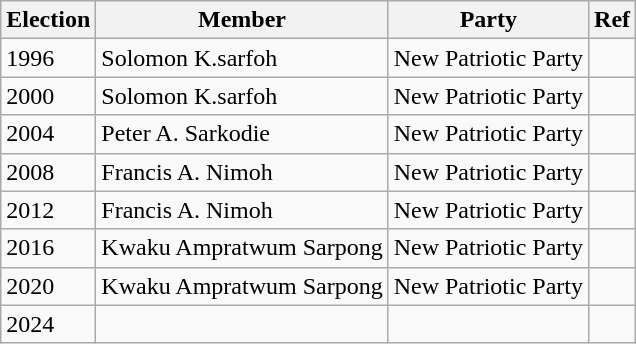<table class="wikitable">
<tr>
<th>Election</th>
<th>Member</th>
<th>Party</th>
<th>Ref</th>
</tr>
<tr>
<td>1996</td>
<td>Solomon K.sarfoh</td>
<td>New Patriotic Party</td>
<td></td>
</tr>
<tr>
<td>2000</td>
<td>Solomon K.sarfoh</td>
<td>New Patriotic Party</td>
<td></td>
</tr>
<tr>
<td>2004</td>
<td>Peter A. Sarkodie</td>
<td>New Patriotic Party</td>
<td></td>
</tr>
<tr>
<td>2008</td>
<td>Francis A. Nimoh</td>
<td>New Patriotic Party</td>
<td></td>
</tr>
<tr>
<td>2012</td>
<td>Francis A. Nimoh</td>
<td>New Patriotic Party</td>
<td></td>
</tr>
<tr>
<td>2016</td>
<td>Kwaku Ampratwum Sarpong</td>
<td>New Patriotic Party</td>
<td></td>
</tr>
<tr>
<td>2020</td>
<td>Kwaku Ampratwum Sarpong</td>
<td>New Patriotic Party</td>
<td></td>
</tr>
<tr>
<td>2024</td>
<td></td>
<td></td>
<td></td>
</tr>
</table>
